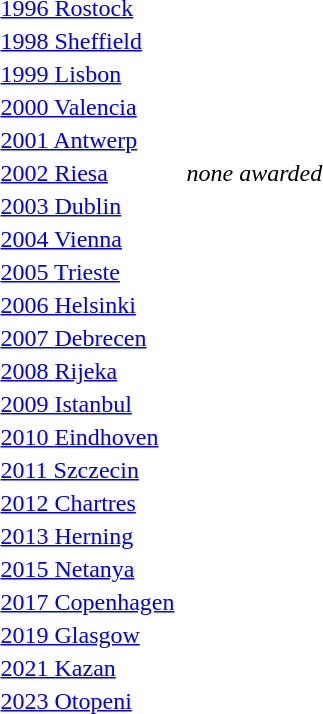<table>
<tr>
<td><a href='#'>1996 Rostock</a></td>
<td></td>
<td></td>
<td></td>
</tr>
<tr>
<td><a href='#'>1998 Sheffield</a></td>
<td></td>
<td></td>
<td></td>
</tr>
<tr>
<td><a href='#'>1999 Lisbon</a></td>
<td></td>
<td></td>
<td></td>
</tr>
<tr>
<td><a href='#'>2000 Valencia</a></td>
<td></td>
<td></td>
<td></td>
</tr>
<tr>
<td><a href='#'>2001 Antwerp</a></td>
<td></td>
<td></td>
<td></td>
</tr>
<tr>
<td rowspan=2><a href='#'>2002 Riesa</a></td>
<td></td>
<td rowspan=2><em>none awarded</em></td>
<td rowspan=2></td>
</tr>
<tr>
<td></td>
</tr>
<tr>
<td><a href='#'>2003 Dublin</a></td>
<td></td>
<td></td>
<td></td>
</tr>
<tr>
<td><a href='#'>2004 Vienna</a></td>
<td></td>
<td></td>
<td></td>
</tr>
<tr>
<td rowspan=2><a href='#'>2005 Trieste</a></td>
<td rowspan=2></td>
<td rowspan=2></td>
<td></td>
</tr>
<tr>
<td></td>
</tr>
<tr>
<td><a href='#'>2006 Helsinki</a></td>
<td></td>
<td></td>
<td></td>
</tr>
<tr>
<td><a href='#'>2007 Debrecen</a></td>
<td></td>
<td></td>
<td></td>
</tr>
<tr>
<td><a href='#'>2008 Rijeka</a></td>
<td></td>
<td></td>
<td></td>
</tr>
<tr>
<td><a href='#'>2009 Istanbul</a></td>
<td></td>
<td></td>
<td></td>
</tr>
<tr>
<td><a href='#'>2010 Eindhoven</a></td>
<td></td>
<td></td>
<td></td>
</tr>
<tr>
<td><a href='#'>2011 Szczecin</a></td>
<td></td>
<td></td>
<td></td>
</tr>
<tr>
<td><a href='#'>2012 Chartres</a></td>
<td></td>
<td></td>
<td></td>
</tr>
<tr>
<td><a href='#'>2013 Herning</a></td>
<td></td>
<td></td>
<td></td>
</tr>
<tr>
<td><a href='#'>2015 Netanya</a></td>
<td></td>
<td></td>
<td></td>
</tr>
<tr>
<td><a href='#'>2017 Copenhagen</a></td>
<td></td>
<td></td>
<td></td>
</tr>
<tr>
<td><a href='#'>2019 Glasgow</a></td>
<td></td>
<td></td>
<td></td>
</tr>
<tr>
<td><a href='#'>2021 Kazan</a></td>
<td></td>
<td></td>
<td></td>
</tr>
<tr>
<td><a href='#'>2023 Otopeni</a></td>
<td></td>
<td></td>
<td></td>
</tr>
</table>
